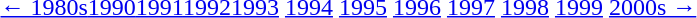<table id=toc class=toc summary=Contents>
<tr>
<th></th>
</tr>
<tr>
<td align=center><a href='#'>← 1980s</a><a href='#'>1990</a><a href='#'>1991</a><a href='#'>1992</a><a href='#'>1993</a> <a href='#'>1994</a> <a href='#'>1995</a> <a href='#'>1996</a> <a href='#'>1997</a> <a href='#'>1998</a> <a href='#'>1999</a> <a href='#'>2000s →</a></td>
</tr>
</table>
